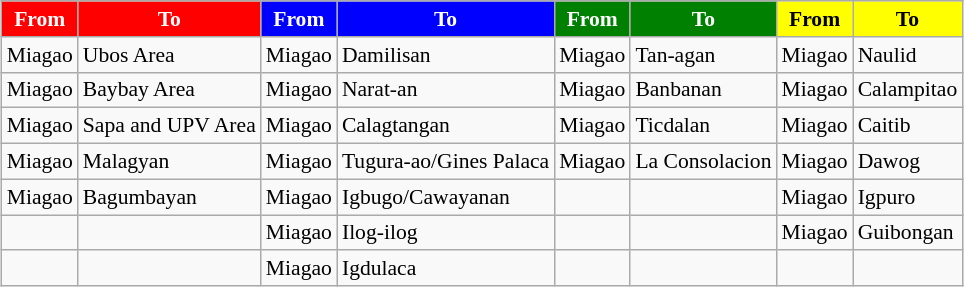<table class="wikitable"  style="font-size:90%; align:center; margin:auto">
<tr>
<th style="background: red; color: white">From</th>
<th style="background: red; color: white">To</th>
<th style="background: blue; color: white">From</th>
<th style="background: blue; color: white">To</th>
<th style="background: green; color: white">From</th>
<th style="background: green; color: white">To</th>
<th style="background: yellow; color: black">From</th>
<th style="background: yellow; color: black">To</th>
</tr>
<tr>
<td>Miagao</td>
<td>Ubos Area</td>
<td>Miagao</td>
<td>Damilisan</td>
<td>Miagao</td>
<td>Tan-agan</td>
<td>Miagao</td>
<td>Naulid</td>
</tr>
<tr>
<td>Miagao</td>
<td>Baybay Area</td>
<td>Miagao</td>
<td>Narat-an</td>
<td>Miagao</td>
<td>Banbanan</td>
<td>Miagao</td>
<td>Calampitao</td>
</tr>
<tr>
<td>Miagao</td>
<td>Sapa and UPV Area</td>
<td>Miagao</td>
<td>Calagtangan</td>
<td>Miagao</td>
<td>Ticdalan</td>
<td>Miagao</td>
<td>Caitib</td>
</tr>
<tr>
<td>Miagao</td>
<td>Malagyan</td>
<td>Miagao</td>
<td>Tugura-ao/Gines Palaca</td>
<td>Miagao</td>
<td>La Consolacion</td>
<td>Miagao</td>
<td>Dawog</td>
</tr>
<tr>
<td>Miagao</td>
<td>Bagumbayan</td>
<td>Miagao</td>
<td>Igbugo/Cawayanan</td>
<td></td>
<td></td>
<td>Miagao</td>
<td>Igpuro</td>
</tr>
<tr>
<td></td>
<td></td>
<td>Miagao</td>
<td>Ilog-ilog</td>
<td></td>
<td></td>
<td>Miagao</td>
<td>Guibongan</td>
</tr>
<tr>
<td></td>
<td></td>
<td>Miagao</td>
<td>Igdulaca</td>
<td></td>
<td></td>
<td></td>
<td></td>
</tr>
</table>
